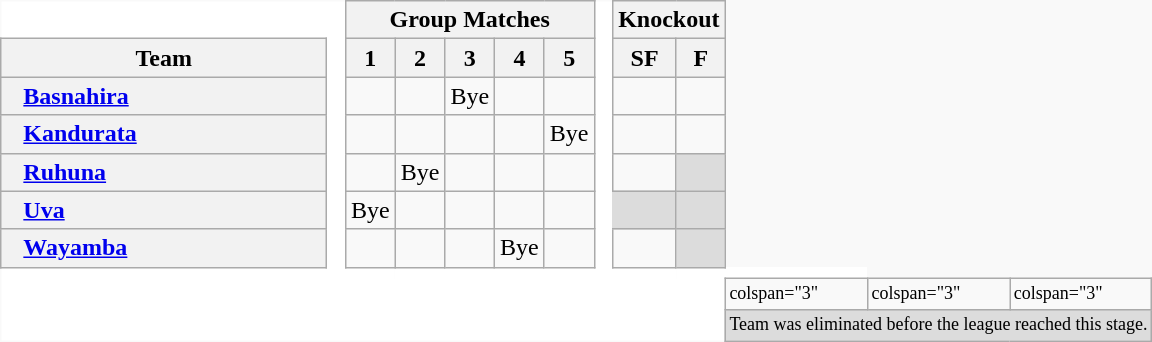<table class="wikitable" style="border:none">
<tr>
<td colspan="2" style="background:white; border:none"></td>
<td rowspan="8"  style="width:5px;; border:none; background:white;"></td>
<th colspan="5"><span>Group Matches</span></th>
<td rowspan="8"  style="width:5px;; border:none; background:white;"></td>
<th colspan="2"><span>Knockout</span></th>
</tr>
<tr>
<th colspan="2" style="width:210px; vertical-align:center;">Team</th>
<th width=25>1</th>
<th width=25>2</th>
<th width=25>3</th>
<th width=25>4</th>
<th width=25>5</th>
<th><span>SF</span></th>
<th width=25><span>F</span></th>
</tr>
<tr>
<th style="width:5px; border-right:none"></th>
<th style="text-align:left; border-left:none"><a href='#'>Basnahira</a></th>
<td></td>
<td></td>
<td>Bye</td>
<td></td>
<td></td>
<td></td>
<td></td>
</tr>
<tr>
<th style="width:5px; border-right:none"></th>
<th style="text-align:left; border-left:none"><a href='#'>Kandurata</a></th>
<td></td>
<td></td>
<td></td>
<td></td>
<td>Bye</td>
<td></td>
<td></td>
</tr>
<tr>
<th style="width:5px; border-right:none"></th>
<th style="text-align:left; border-left:none"><a href='#'>Ruhuna</a></th>
<td></td>
<td>Bye</td>
<td></td>
<td></td>
<td></td>
<td></td>
<td style="background:#dcdcdc; border-left:none"></td>
</tr>
<tr>
<th style="width:5px; border-right:none"></th>
<th style="text-align:left; border-left:none"><a href='#'>Uva</a></th>
<td>Bye</td>
<td></td>
<td></td>
<td></td>
<td></td>
<td style="background:#dcdcdc; border-left:none"></td>
<td style="background:#dcdcdc; border-left:none"></td>
</tr>
<tr>
<th style="width:5px; border-right:none"></th>
<th style="text-align:left; border-left:none"><a href='#'>Wayamba</a></th>
<td></td>
<td></td>
<td></td>
<td>Bye</td>
<td></td>
<td></td>
<td style="background:#dcdcdc; border-left:none"></td>
</tr>
<tr style="background:white;">
<td colspan="2" style="border:none"></td>
<td style="border:none;"></td>
<td colspan="5" style="border:none"></td>
<td style="border:none;"></td>
<td colspan="2" style="border:none"></td>
</tr>
<tr style="font-size:75%">
<td colspan="11" style="background:white; border:none; vertical-align:center"><br></td>
<td>colspan="3" </td>
<td>colspan="3" </td>
<td>colspan="3" </td>
</tr>
<tr style="font-size:75%">
<td colspan="11" style="background:white; border:none; vertical-align:top"><br></td>
<td colspan="9" style="background:#dcdcdc; text-align:center; vertical-align:center">Team was eliminated before the league reached this stage.</td>
</tr>
</table>
